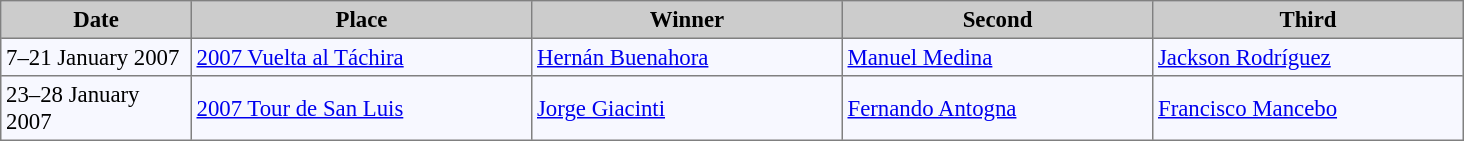<table bgcolor="#f7f8ff" cellpadding="3" cellspacing="0" border="1" style="font-size: 95%; border: gray solid 1px; border-collapse: collapse;">
<tr bgcolor="#CCCCCC">
<td align="center" width="120"><strong>Date</strong></td>
<td align="center" width="220"><strong>Place</strong></td>
<td align="center" width="200"><strong>Winner</strong></td>
<td align="center" width="200"><strong>Second</strong></td>
<td align="center" width="200"><strong>Third</strong></td>
</tr>
<tr align="left">
<td>7–21 January 2007</td>
<td> <a href='#'>2007 Vuelta al Táchira</a></td>
<td> <a href='#'>Hernán Buenahora</a></td>
<td> <a href='#'>Manuel Medina</a></td>
<td> <a href='#'>Jackson Rodríguez</a></td>
</tr>
<tr align="left">
<td>23–28 January 2007</td>
<td> <a href='#'>2007 Tour de San Luis</a></td>
<td> <a href='#'>Jorge Giacinti</a></td>
<td> <a href='#'>Fernando Antogna</a></td>
<td> <a href='#'>Francisco Mancebo</a></td>
</tr>
</table>
